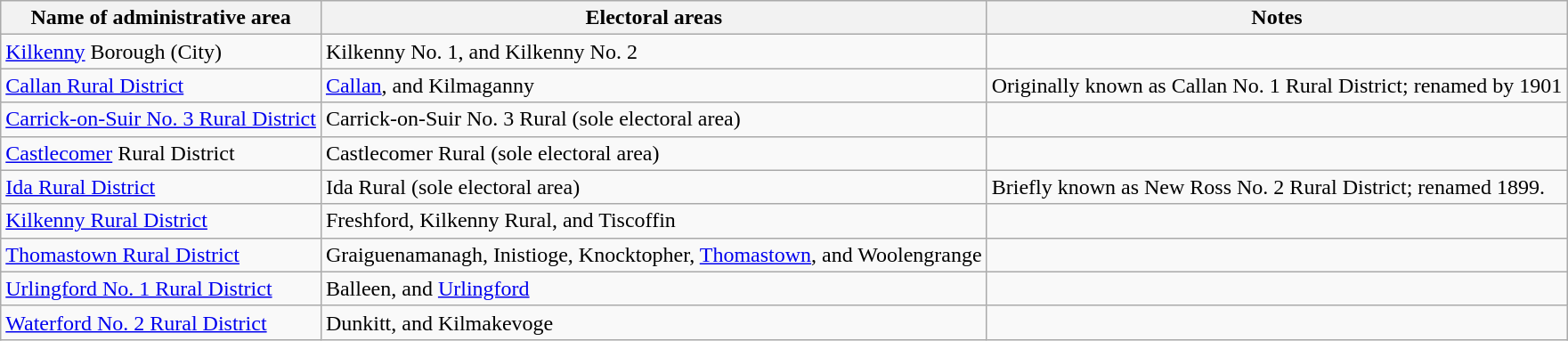<table class="wikitable">
<tr>
<th>Name of administrative area</th>
<th>Electoral areas</th>
<th>Notes</th>
</tr>
<tr>
<td><a href='#'>Kilkenny</a> Borough (City)</td>
<td>Kilkenny No. 1, and Kilkenny No. 2</td>
<td></td>
</tr>
<tr>
<td><a href='#'>Callan Rural District</a></td>
<td><a href='#'>Callan</a>, and Kilmaganny</td>
<td>Originally known as Callan No. 1 Rural District; renamed by 1901</td>
</tr>
<tr>
<td><a href='#'>Carrick-on-Suir No. 3 Rural District</a></td>
<td>Carrick-on-Suir No. 3 Rural (sole electoral area)</td>
<td></td>
</tr>
<tr>
<td><a href='#'>Castlecomer</a> Rural District</td>
<td>Castlecomer Rural (sole electoral area)</td>
<td></td>
</tr>
<tr>
<td><a href='#'>Ida Rural District</a></td>
<td>Ida Rural (sole electoral area)</td>
<td>Briefly known as New Ross No. 2 Rural District; renamed 1899.</td>
</tr>
<tr>
<td><a href='#'>Kilkenny Rural District</a></td>
<td>Freshford, Kilkenny Rural, and Tiscoffin</td>
<td></td>
</tr>
<tr>
<td><a href='#'>Thomastown Rural District</a></td>
<td>Graiguenamanagh, Inistioge, Knocktopher, <a href='#'>Thomastown</a>, and Woolengrange</td>
<td></td>
</tr>
<tr>
<td><a href='#'>Urlingford No. 1 Rural District</a></td>
<td>Balleen, and <a href='#'>Urlingford</a></td>
<td></td>
</tr>
<tr>
<td><a href='#'>Waterford No. 2 Rural District</a></td>
<td>Dunkitt, and Kilmakevoge</td>
<td></td>
</tr>
</table>
